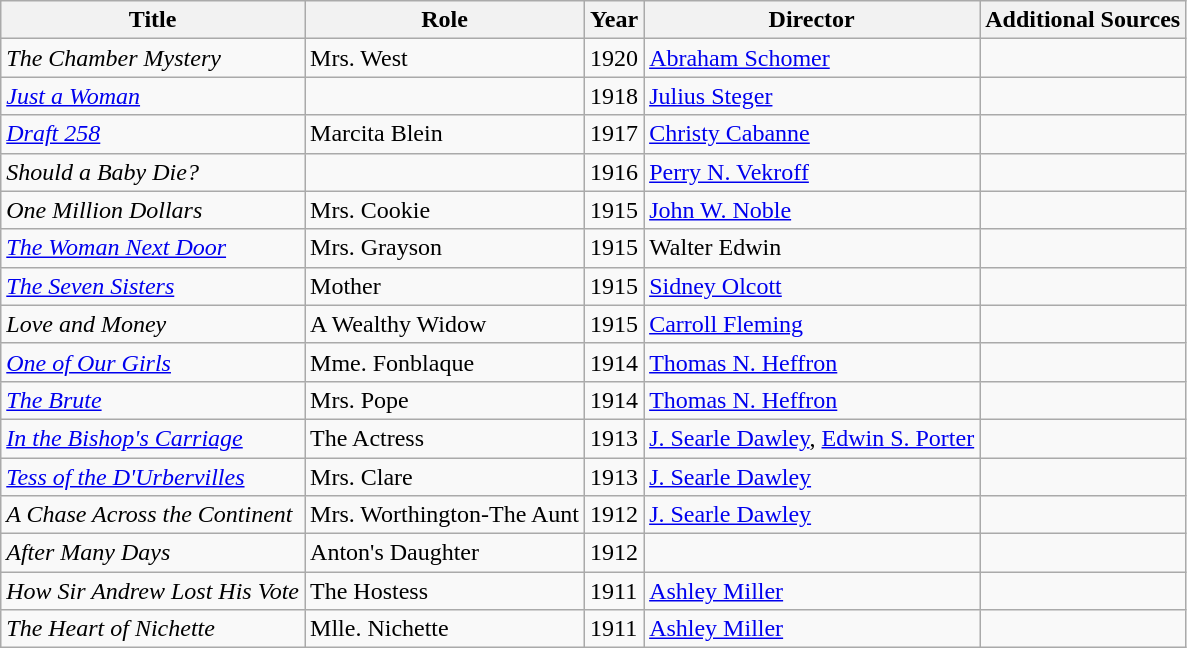<table class="wikitable">
<tr>
<th>Title</th>
<th>Role</th>
<th>Year</th>
<th>Director</th>
<th>Additional Sources</th>
</tr>
<tr>
<td><em>The Chamber Mystery</em></td>
<td>Mrs. West</td>
<td>1920</td>
<td><a href='#'>Abraham Schomer</a></td>
<td></td>
</tr>
<tr>
<td><em><a href='#'>Just a Woman</a></em></td>
<td></td>
<td>1918</td>
<td><a href='#'>Julius Steger</a></td>
<td></td>
</tr>
<tr>
<td><em><a href='#'>Draft 258</a></em></td>
<td>Marcita Blein</td>
<td>1917</td>
<td><a href='#'>Christy Cabanne</a></td>
<td></td>
</tr>
<tr>
<td><em>Should a Baby Die?</em></td>
<td></td>
<td>1916</td>
<td><a href='#'>Perry N. Vekroff</a></td>
<td></td>
</tr>
<tr>
<td><em>One Million Dollars</em></td>
<td>Mrs. Cookie</td>
<td>1915</td>
<td><a href='#'>John W. Noble</a></td>
<td></td>
</tr>
<tr>
<td><em><a href='#'>The Woman Next Door</a></em></td>
<td>Mrs. Grayson</td>
<td>1915</td>
<td>Walter Edwin</td>
<td></td>
</tr>
<tr>
<td><em><a href='#'>The Seven Sisters</a></em></td>
<td>Mother</td>
<td>1915</td>
<td><a href='#'>Sidney Olcott</a></td>
<td></td>
</tr>
<tr>
<td><em>Love and Money</em></td>
<td>A Wealthy Widow</td>
<td>1915</td>
<td><a href='#'>Carroll Fleming</a></td>
<td></td>
</tr>
<tr>
<td><em><a href='#'>One of Our Girls</a></em></td>
<td>Mme. Fonblaque</td>
<td>1914</td>
<td><a href='#'>Thomas N. Heffron</a></td>
<td></td>
</tr>
<tr>
<td><em><a href='#'>The Brute</a></em></td>
<td>Mrs. Pope</td>
<td>1914</td>
<td><a href='#'>Thomas N. Heffron</a></td>
<td></td>
</tr>
<tr>
<td><em><a href='#'>In the Bishop's Carriage</a></em></td>
<td>The Actress</td>
<td>1913</td>
<td><a href='#'>J. Searle Dawley</a>, <a href='#'>Edwin S. Porter</a></td>
<td></td>
</tr>
<tr>
<td><em><a href='#'>Tess of the D'Urbervilles</a></em></td>
<td>Mrs. Clare</td>
<td>1913</td>
<td><a href='#'>J. Searle Dawley</a></td>
<td></td>
</tr>
<tr>
<td><em>A Chase Across the Continent</em></td>
<td>Mrs. Worthington-The Aunt</td>
<td>1912</td>
<td><a href='#'>J. Searle Dawley</a></td>
<td></td>
</tr>
<tr>
<td><em>After Many Days</em></td>
<td>Anton's Daughter</td>
<td>1912</td>
<td></td>
<td></td>
</tr>
<tr>
<td><em>How Sir Andrew Lost His Vote</em></td>
<td>The Hostess</td>
<td>1911</td>
<td><a href='#'>Ashley Miller</a></td>
<td></td>
</tr>
<tr>
<td><em>The Heart of Nichette</em></td>
<td>Mlle. Nichette</td>
<td>1911</td>
<td><a href='#'>Ashley Miller</a></td>
<td></td>
</tr>
</table>
